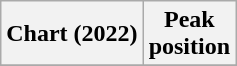<table class="wikitable plainrowheaders" style="text-align:center">
<tr>
<th scope="col">Chart (2022)</th>
<th scope="col">Peak<br>position</th>
</tr>
<tr>
</tr>
</table>
